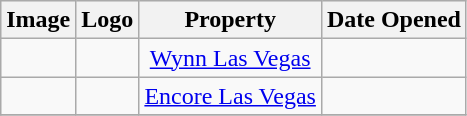<table class="wikitable">
<tr style="background:#EFEFEF">
<th><strong>Image</strong></th>
<th><strong>Logo</strong></th>
<th><strong>Property</strong></th>
<th><strong>Date Opened</strong></th>
</tr>
<tr>
<td align=center></td>
<td align=center></td>
<td align=center><a href='#'>Wynn Las Vegas</a></td>
<td align=center></td>
</tr>
<tr>
<td align=center></td>
<td align=center></td>
<td align=center><a href='#'>Encore Las Vegas</a></td>
<td align=center></td>
</tr>
<tr>
</tr>
</table>
